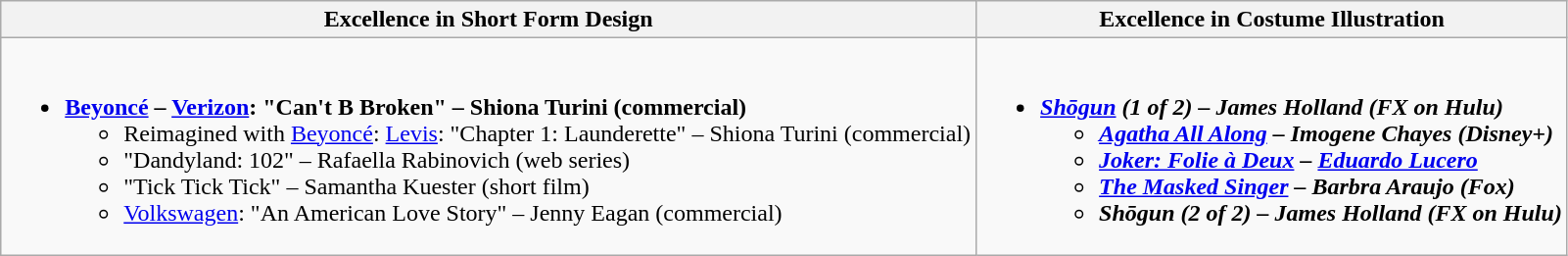<table class="wikitable" style="width=100%">
<tr>
<th style="width=50%">Excellence in Short Form Design</th>
<th style="width=50%">Excellence in Costume Illustration</th>
</tr>
<tr>
<td valign="top"><br><ul><li><strong><a href='#'>Beyoncé</a> – <a href='#'>Verizon</a>: "Can't B Broken" – Shiona Turini (commercial)</strong><ul><li>Reimagined with <a href='#'>Beyoncé</a>: <a href='#'>Levis</a>: "Chapter 1: Launderette" – Shiona Turini (commercial)</li><li>"Dandyland: 102" – Rafaella Rabinovich (web series)</li><li>"Tick Tick Tick" – Samantha Kuester (short film)</li><li><a href='#'>Volkswagen</a>: "An American Love Story" – Jenny Eagan (commercial)</li></ul></li></ul></td>
<td valign="top"><br><ul><li><strong><em><a href='#'>Shōgun</a><em> (1 of 2) – James Holland (FX on Hulu)<strong><ul><li></em><a href='#'>Agatha All Along</a><em> – Imogene Chayes (Disney+)</li><li></em><a href='#'>Joker: Folie à Deux</a><em> – <a href='#'>Eduardo Lucero</a></li><li></em><a href='#'>The Masked Singer</a><em> – Barbra Araujo (Fox)</li><li></em>Shōgun<em> (2 of 2) – James Holland (FX on Hulu)</li></ul></li></ul></td>
</tr>
</table>
